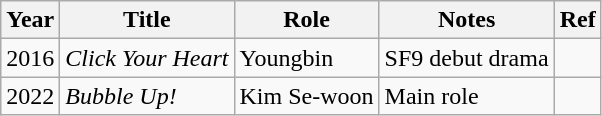<table class="wikitable">
<tr>
<th>Year</th>
<th>Title</th>
<th>Role</th>
<th>Notes</th>
<th>Ref</th>
</tr>
<tr>
<td>2016</td>
<td><em>Click Your Heart</em></td>
<td>Youngbin</td>
<td>SF9 debut drama</td>
<td></td>
</tr>
<tr>
<td>2022</td>
<td><em>Bubble Up!</em></td>
<td>Kim Se-woon</td>
<td>Main role</td>
<td></td>
</tr>
</table>
